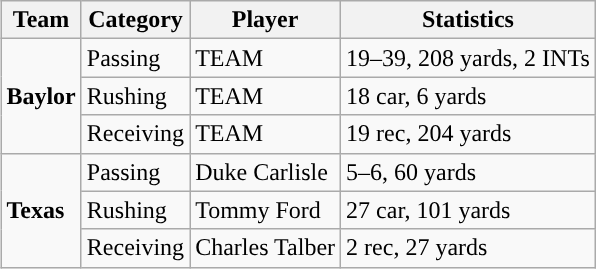<table class="wikitable" style="float: right;">
<tr>
<th>Team</th>
<th>Category</th>
<th>Player</th>
<th>Statistics</th>
</tr>
<tr>
<td rowspan=3><strong>Baylor</strong></td>
<td>Passing</td>
<td>TEAM</td>
<td>19–39, 208 yards, 2 INTs</td>
</tr>
<tr>
<td>Rushing</td>
<td>TEAM</td>
<td>18 car, 6 yards</td>
</tr>
<tr>
<td>Receiving</td>
<td>TEAM</td>
<td>19 rec, 204 yards</td>
</tr>
<tr>
<td rowspan=3><strong>Texas</strong></td>
<td>Passing</td>
<td>Duke Carlisle</td>
<td>5–6, 60 yards</td>
</tr>
<tr>
<td>Rushing</td>
<td>Tommy Ford</td>
<td>27 car, 101 yards</td>
</tr>
<tr>
<td>Receiving</td>
<td>Charles Talber</td>
<td>2 rec, 27 yards</td>
</tr>
</table>
